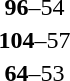<table style="text-align:center">
<tr>
<th width=200></th>
<th width=100></th>
<th width=200></th>
</tr>
<tr>
<td align=right><strong></strong></td>
<td><strong>96</strong>–54</td>
<td align=left></td>
</tr>
<tr>
<td align=right><strong></strong></td>
<td><strong>104</strong>–57</td>
<td align=left></td>
</tr>
<tr>
<td align=right><strong></strong></td>
<td><strong>64</strong>–53</td>
<td align=left></td>
</tr>
</table>
